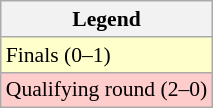<table class=wikitable style=font-size:90%>
<tr>
<th>Legend</th>
</tr>
<tr>
<td bgcolor=ffffcc>Finals (0–1)</td>
</tr>
<tr>
<td bgcolor=ffcccc>Qualifying round (2–0)</td>
</tr>
</table>
